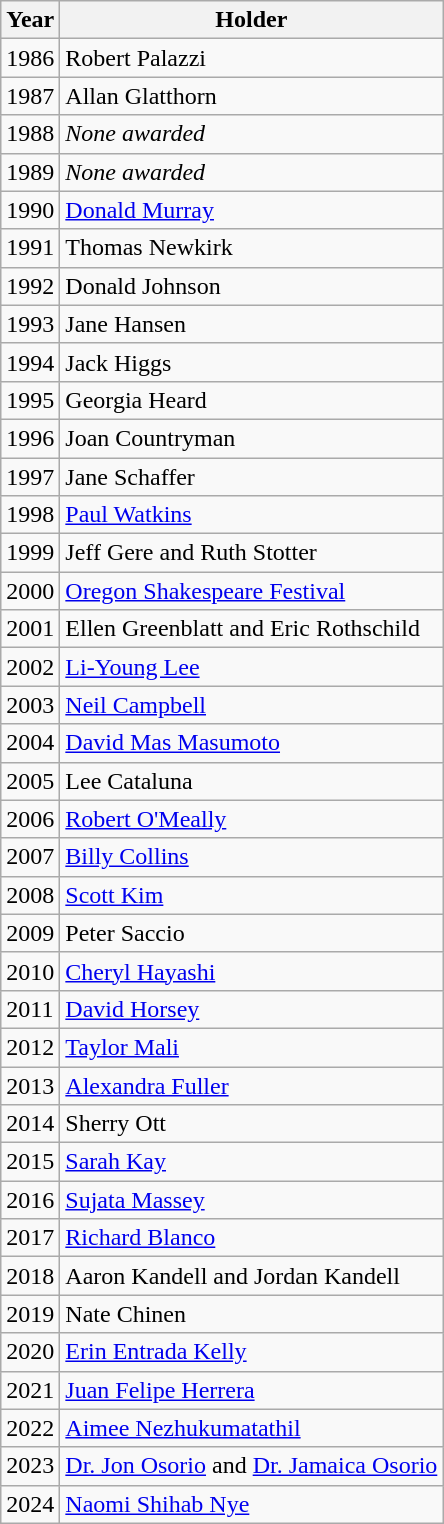<table class="wikitable">
<tr>
<th>Year</th>
<th>Holder</th>
</tr>
<tr>
<td>1986</td>
<td>Robert Palazzi</td>
</tr>
<tr>
<td>1987</td>
<td>Allan Glatthorn</td>
</tr>
<tr>
<td>1988</td>
<td><em>None awarded</em></td>
</tr>
<tr>
<td>1989</td>
<td><em>None awarded</em></td>
</tr>
<tr>
<td>1990</td>
<td><a href='#'>Donald Murray</a></td>
</tr>
<tr>
<td>1991</td>
<td>Thomas Newkirk</td>
</tr>
<tr>
<td>1992</td>
<td>Donald Johnson</td>
</tr>
<tr>
<td>1993</td>
<td>Jane Hansen</td>
</tr>
<tr>
<td>1994</td>
<td>Jack Higgs</td>
</tr>
<tr>
<td>1995</td>
<td>Georgia Heard</td>
</tr>
<tr>
<td>1996</td>
<td>Joan Countryman</td>
</tr>
<tr>
<td>1997</td>
<td>Jane Schaffer</td>
</tr>
<tr>
<td>1998</td>
<td><a href='#'>Paul Watkins</a></td>
</tr>
<tr>
<td>1999</td>
<td>Jeff Gere and Ruth Stotter</td>
</tr>
<tr>
<td>2000</td>
<td><a href='#'>Oregon Shakespeare Festival</a></td>
</tr>
<tr>
<td>2001</td>
<td>Ellen Greenblatt and Eric Rothschild</td>
</tr>
<tr>
<td>2002</td>
<td><a href='#'>Li-Young Lee</a></td>
</tr>
<tr>
<td>2003</td>
<td><a href='#'>Neil Campbell</a></td>
</tr>
<tr>
<td>2004</td>
<td><a href='#'>David Mas Masumoto</a></td>
</tr>
<tr>
<td>2005</td>
<td>Lee Cataluna</td>
</tr>
<tr>
<td>2006</td>
<td><a href='#'>Robert O'Meally</a></td>
</tr>
<tr>
<td>2007</td>
<td><a href='#'>Billy Collins</a></td>
</tr>
<tr>
<td>2008</td>
<td><a href='#'>Scott Kim</a></td>
</tr>
<tr>
<td>2009</td>
<td>Peter Saccio</td>
</tr>
<tr>
<td>2010</td>
<td><a href='#'>Cheryl Hayashi</a></td>
</tr>
<tr>
<td>2011</td>
<td><a href='#'>David Horsey</a></td>
</tr>
<tr>
<td>2012</td>
<td><a href='#'>Taylor Mali</a></td>
</tr>
<tr>
<td>2013</td>
<td><a href='#'>Alexandra Fuller</a></td>
</tr>
<tr>
<td>2014</td>
<td>Sherry Ott</td>
</tr>
<tr>
<td>2015</td>
<td><a href='#'>Sarah Kay</a></td>
</tr>
<tr>
<td>2016</td>
<td><a href='#'>Sujata Massey</a></td>
</tr>
<tr>
<td>2017</td>
<td><a href='#'>Richard Blanco</a></td>
</tr>
<tr>
<td>2018</td>
<td>Aaron Kandell and Jordan Kandell</td>
</tr>
<tr>
<td>2019</td>
<td>Nate Chinen</td>
</tr>
<tr>
<td>2020</td>
<td><a href='#'>Erin Entrada Kelly</a></td>
</tr>
<tr>
<td>2021</td>
<td><a href='#'>Juan Felipe Herrera</a></td>
</tr>
<tr>
<td>2022</td>
<td><a href='#'>Aimee Nezhukumatathil</a></td>
</tr>
<tr>
<td>2023</td>
<td><a href='#'>Dr. Jon Osorio</a> and <a href='#'>Dr. Jamaica Osorio</a></td>
</tr>
<tr>
<td>2024</td>
<td><a href='#'>Naomi Shihab Nye</a></td>
</tr>
</table>
